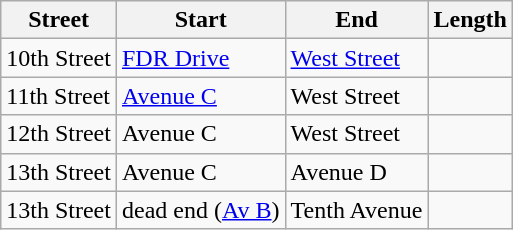<table class="wikitable">
<tr>
<th>Street</th>
<th>Start</th>
<th>End</th>
<th>Length</th>
</tr>
<tr>
<td>10th Street</td>
<td><a href='#'>FDR Drive</a></td>
<td><a href='#'>West Street</a></td>
<td></td>
</tr>
<tr>
<td>11th Street</td>
<td><a href='#'>Avenue C</a></td>
<td>West Street</td>
<td></td>
</tr>
<tr>
<td>12th Street</td>
<td>Avenue C</td>
<td>West Street</td>
<td></td>
</tr>
<tr>
<td>13th Street</td>
<td>Avenue C</td>
<td>Avenue D</td>
<td></td>
</tr>
<tr>
<td>13th Street</td>
<td>dead end (<a href='#'>Av B</a>)</td>
<td>Tenth Avenue</td>
<td></td>
</tr>
</table>
